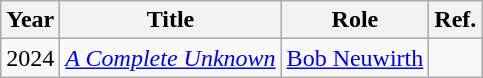<table class="wikitable sortable">
<tr>
<th>Year</th>
<th>Title</th>
<th>Role</th>
<th>Ref.</th>
</tr>
<tr>
<td>2024</td>
<td><em><a href='#'>A Complete Unknown</a></em></td>
<td><a href='#'>Bob Neuwirth</a></td>
<td></td>
</tr>
</table>
